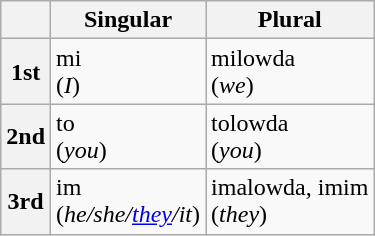<table class="wikitable">
<tr>
<th></th>
<th>Singular</th>
<th>Plural</th>
</tr>
<tr>
<th>1st</th>
<td>mi<br>(<em>I</em>)</td>
<td>milowda<br>(<em>we</em>)</td>
</tr>
<tr>
<th>2nd</th>
<td>to<br>(<em>you</em>)</td>
<td>tolowda<br>(<em>you</em>)</td>
</tr>
<tr>
<th>3rd</th>
<td>im<br>(<em>he/she/<a href='#'>they</a>/it</em>)</td>
<td>imalowda, imim<br>(<em>they</em>)</td>
</tr>
</table>
